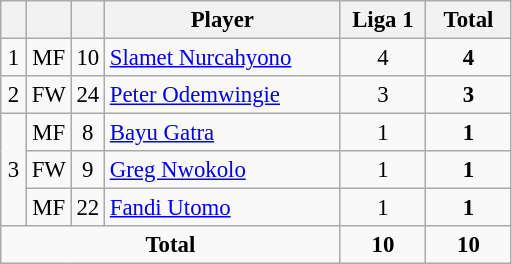<table class="wikitable sortable" style="font-size: 95%; text-align: center;">
<tr>
<th width=10></th>
<th width=10></th>
<th width=10></th>
<th width=150>Player</th>
<th width=50>Liga 1</th>
<th width=50>Total</th>
</tr>
<tr>
<td>1</td>
<td>MF</td>
<td>10</td>
<td align=left> <a href='#'>Slamet Nurcahyono</a></td>
<td>4</td>
<td><strong>4</strong></td>
</tr>
<tr>
<td>2</td>
<td>FW</td>
<td>24</td>
<td align=left> <a href='#'>Peter Odemwingie</a></td>
<td>3</td>
<td><strong>3</strong></td>
</tr>
<tr>
<td rowspan="3">3</td>
<td>MF</td>
<td>8</td>
<td align=left> <a href='#'>Bayu Gatra</a></td>
<td>1</td>
<td><strong>1</strong></td>
</tr>
<tr>
<td>FW</td>
<td>9</td>
<td align=left> <a href='#'>Greg Nwokolo</a></td>
<td>1</td>
<td><strong>1</strong></td>
</tr>
<tr>
<td>MF</td>
<td>22</td>
<td align=left> <a href='#'>Fandi Utomo</a></td>
<td>1</td>
<td><strong>1</strong></td>
</tr>
<tr>
<td colspan=4><strong>Total</strong></td>
<td><strong>10</strong></td>
<td><strong>10</strong></td>
</tr>
</table>
